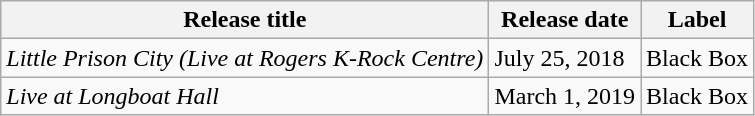<table class="wikitable">
<tr>
<th>Release title</th>
<th>Release date</th>
<th>Label</th>
</tr>
<tr>
<td><em>Little Prison City (Live at Rogers K-Rock Centre)</em></td>
<td>July 25, 2018</td>
<td>Black Box</td>
</tr>
<tr>
<td><em>Live at Longboat Hall</em></td>
<td>March 1, 2019</td>
<td>Black Box</td>
</tr>
</table>
